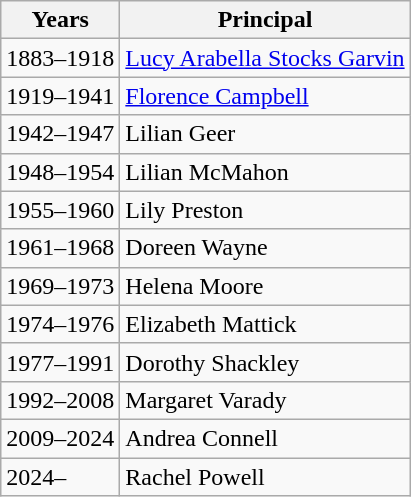<table class="wikitable">
<tr>
<th>Years</th>
<th>Principal </th>
</tr>
<tr>
<td>1883–1918</td>
<td><a href='#'>Lucy Arabella Stocks Garvin</a></td>
</tr>
<tr>
<td>1919–1941</td>
<td><a href='#'>Florence Campbell</a></td>
</tr>
<tr>
<td>1942–1947</td>
<td>Lilian Geer</td>
</tr>
<tr>
<td>1948–1954</td>
<td>Lilian McMahon</td>
</tr>
<tr>
<td>1955–1960</td>
<td>Lily Preston</td>
</tr>
<tr>
<td>1961–1968</td>
<td>Doreen Wayne</td>
</tr>
<tr>
<td>1969–1973</td>
<td>Helena Moore</td>
</tr>
<tr>
<td>1974–1976</td>
<td>Elizabeth Mattick</td>
</tr>
<tr>
<td>1977–1991</td>
<td>Dorothy Shackley</td>
</tr>
<tr>
<td>1992–2008</td>
<td>Margaret Varady</td>
</tr>
<tr>
<td>2009–2024</td>
<td>Andrea Connell</td>
</tr>
<tr>
<td>2024–</td>
<td>Rachel Powell </td>
</tr>
</table>
